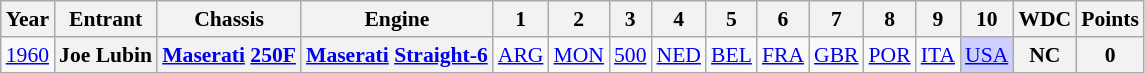<table class="wikitable" style="text-align:center; font-size:90%">
<tr>
<th>Year</th>
<th>Entrant</th>
<th>Chassis</th>
<th>Engine</th>
<th>1</th>
<th>2</th>
<th>3</th>
<th>4</th>
<th>5</th>
<th>6</th>
<th>7</th>
<th>8</th>
<th>9</th>
<th>10</th>
<th>WDC</th>
<th>Points</th>
</tr>
<tr>
<td><a href='#'>1960</a></td>
<th>Joe Lubin</th>
<th><a href='#'>Maserati</a> <a href='#'>250F</a></th>
<th><a href='#'>Maserati</a> <a href='#'>Straight-6</a></th>
<td><a href='#'>ARG</a></td>
<td><a href='#'>MON</a></td>
<td><a href='#'>500</a></td>
<td><a href='#'>NED</a></td>
<td><a href='#'>BEL</a></td>
<td><a href='#'>FRA</a></td>
<td><a href='#'>GBR</a></td>
<td><a href='#'>POR</a></td>
<td><a href='#'>ITA</a></td>
<td style="background:#CFCFFF;"><a href='#'>USA</a><br></td>
<th>NC</th>
<th>0</th>
</tr>
</table>
